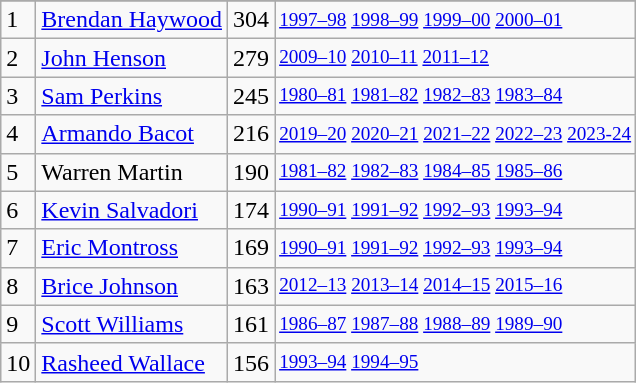<table class="wikitable">
<tr>
</tr>
<tr>
<td>1</td>
<td><a href='#'>Brendan Haywood</a></td>
<td>304</td>
<td style="font-size:80%;"><a href='#'>1997–98</a> <a href='#'>1998–99</a> <a href='#'>1999–00</a> <a href='#'>2000–01</a></td>
</tr>
<tr>
<td>2</td>
<td><a href='#'>John Henson</a></td>
<td>279</td>
<td style="font-size:80%;"><a href='#'>2009–10</a> <a href='#'>2010–11</a> <a href='#'>2011–12</a></td>
</tr>
<tr>
<td>3</td>
<td><a href='#'>Sam Perkins</a></td>
<td>245</td>
<td style="font-size:80%;"><a href='#'>1980–81</a> <a href='#'>1981–82</a> <a href='#'>1982–83</a> <a href='#'>1983–84</a></td>
</tr>
<tr>
<td>4</td>
<td><a href='#'>Armando Bacot</a></td>
<td>216</td>
<td style="font-size:80%;"><a href='#'>2019–20</a> <a href='#'>2020–21</a> <a href='#'>2021–22</a> <a href='#'>2022–23</a> <a href='#'>2023-24</a></td>
</tr>
<tr>
<td>5</td>
<td>Warren Martin</td>
<td>190</td>
<td style="font-size:80%;"><a href='#'>1981–82</a> <a href='#'>1982–83</a> <a href='#'>1984–85</a> <a href='#'>1985–86</a></td>
</tr>
<tr>
<td>6</td>
<td><a href='#'>Kevin Salvadori</a></td>
<td>174</td>
<td style="font-size:80%;"><a href='#'>1990–91</a> <a href='#'>1991–92</a> <a href='#'>1992–93</a> <a href='#'>1993–94</a></td>
</tr>
<tr>
<td>7</td>
<td><a href='#'>Eric Montross</a></td>
<td>169</td>
<td style="font-size:80%;"><a href='#'>1990–91</a> <a href='#'>1991–92</a> <a href='#'>1992–93</a> <a href='#'>1993–94</a></td>
</tr>
<tr>
<td>8</td>
<td><a href='#'>Brice Johnson</a></td>
<td>163</td>
<td style="font-size:80%;"><a href='#'>2012–13</a> <a href='#'>2013–14</a> <a href='#'>2014–15</a> <a href='#'>2015–16</a></td>
</tr>
<tr>
<td>9</td>
<td><a href='#'>Scott Williams</a></td>
<td>161</td>
<td style="font-size:80%;"><a href='#'>1986–87</a> <a href='#'>1987–88</a> <a href='#'>1988–89</a> <a href='#'>1989–90</a></td>
</tr>
<tr>
<td>10</td>
<td><a href='#'>Rasheed Wallace</a></td>
<td>156</td>
<td style="font-size:80%;"><a href='#'>1993–94</a> <a href='#'>1994–95</a></td>
</tr>
</table>
